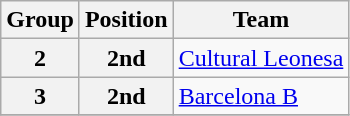<table class="wikitable">
<tr>
<th>Group</th>
<th>Position</th>
<th>Team</th>
</tr>
<tr>
<th>2</th>
<th>2nd</th>
<td><a href='#'>Cultural Leonesa</a></td>
</tr>
<tr>
<th>3</th>
<th>2nd</th>
<td><a href='#'>Barcelona B</a></td>
</tr>
<tr>
</tr>
</table>
